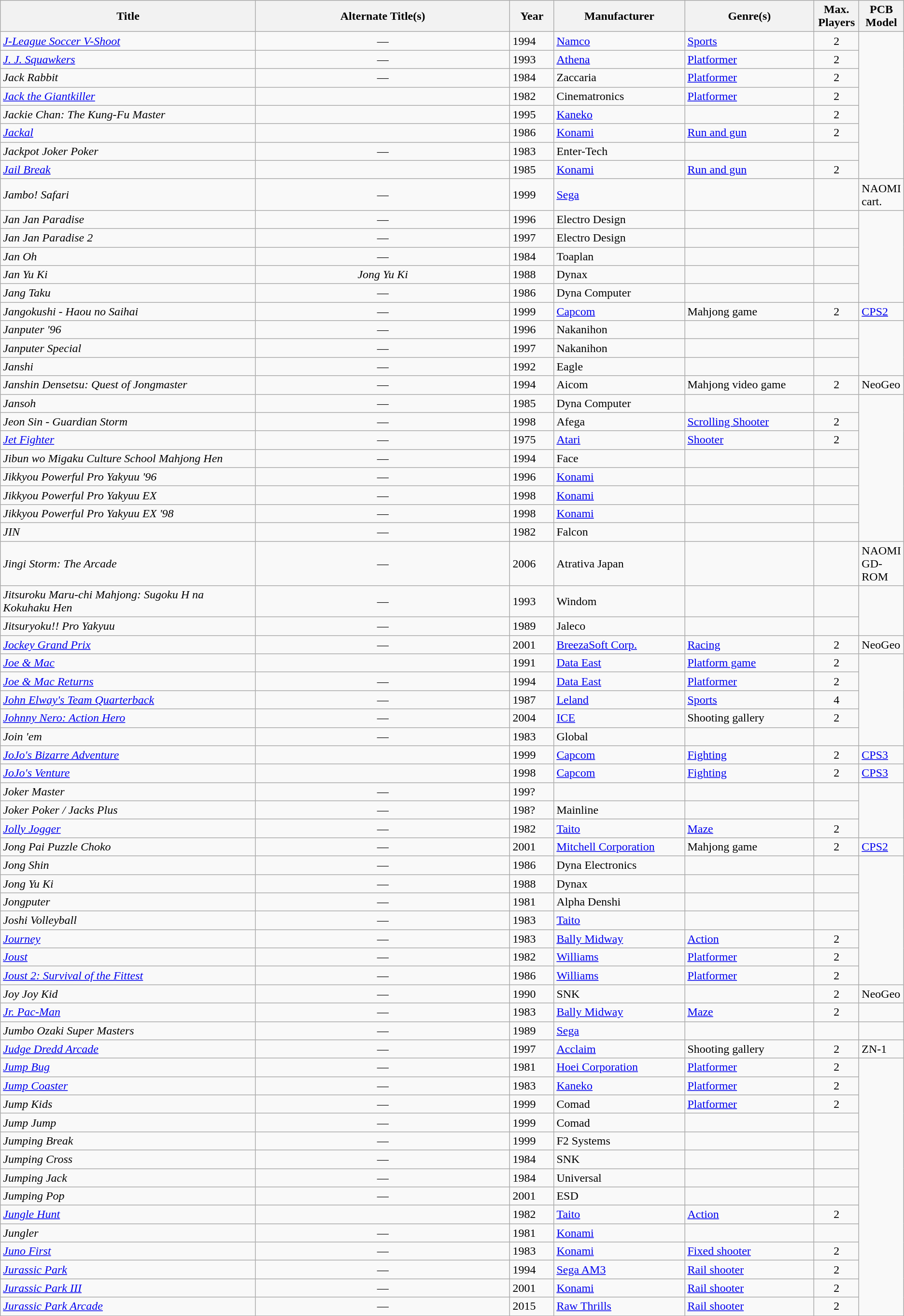<table class="wikitable sortable">
<tr>
<th width=30%>Title</th>
<th width=30%>Alternate Title(s)</th>
<th width=5%>Year</th>
<th width=15%>Manufacturer</th>
<th width=15%>Genre(s)</th>
<th width=5%>Max. Players</th>
<th width=15%>PCB Model</th>
</tr>
<tr>
<td><em><a href='#'>J-League Soccer V-Shoot</a></em></td>
<td style="text-align:center;">—</td>
<td>1994</td>
<td><a href='#'>Namco</a></td>
<td><a href='#'>Sports</a></td>
<td style="text-align:center;">2</td>
</tr>
<tr>
<td><em><a href='#'>J. J. Squawkers</a></em></td>
<td style="text-align:center;">—</td>
<td>1993</td>
<td><a href='#'>Athena</a></td>
<td><a href='#'>Platformer</a></td>
<td style="text-align:center;">2</td>
</tr>
<tr>
<td><em>Jack Rabbit</em></td>
<td style="text-align:center;">—</td>
<td>1984</td>
<td>Zaccaria</td>
<td><a href='#'>Platformer</a></td>
<td style="text-align:center;">2</td>
</tr>
<tr>
<td><em><a href='#'>Jack the Giantkiller</a></em></td>
<td></td>
<td>1982</td>
<td>Cinematronics</td>
<td><a href='#'>Platformer</a></td>
<td style="text-align:center;">2</td>
</tr>
<tr>
<td><em>Jackie Chan: The Kung-Fu Master</em></td>
<td></td>
<td>1995</td>
<td><a href='#'>Kaneko</a></td>
<td></td>
<td style="text-align:center;">2</td>
</tr>
<tr>
<td><em><a href='#'>Jackal</a></em></td>
<td></td>
<td>1986</td>
<td><a href='#'>Konami</a></td>
<td><a href='#'>Run and gun</a></td>
<td style="text-align:center;">2</td>
</tr>
<tr>
<td><em>Jackpot Joker Poker</em></td>
<td style="text-align:center;">—</td>
<td>1983</td>
<td>Enter-Tech</td>
<td></td>
<td></td>
</tr>
<tr>
<td><em><a href='#'>Jail Break</a></em></td>
<td></td>
<td>1985</td>
<td><a href='#'>Konami</a></td>
<td><a href='#'>Run and gun</a></td>
<td style="text-align:center;">2</td>
</tr>
<tr>
<td><em>Jambo! Safari</em></td>
<td style="text-align:center;">—</td>
<td>1999</td>
<td><a href='#'>Sega</a></td>
<td></td>
<td></td>
<td>NAOMI cart.</td>
</tr>
<tr>
<td><em>Jan Jan Paradise</em></td>
<td style="text-align:center;">—</td>
<td>1996</td>
<td>Electro Design</td>
<td></td>
<td></td>
</tr>
<tr>
<td><em>Jan Jan Paradise 2</em></td>
<td style="text-align:center;">—</td>
<td>1997</td>
<td>Electro Design</td>
<td></td>
<td></td>
</tr>
<tr>
<td><em>Jan Oh</em></td>
<td style="text-align:center;">—</td>
<td>1984</td>
<td>Toaplan</td>
<td></td>
<td></td>
</tr>
<tr>
<td><em>Jan Yu Ki</em></td>
<td style="text-align:center;"><em>Jong Yu Ki</em></td>
<td>1988</td>
<td>Dynax</td>
<td></td>
<td></td>
</tr>
<tr>
<td><em>Jang Taku</em></td>
<td style="text-align:center;">—</td>
<td>1986</td>
<td>Dyna Computer</td>
<td></td>
<td></td>
</tr>
<tr>
<td><em>Jangokushi - Haou no Saihai</em></td>
<td style="text-align:center;">—</td>
<td>1999</td>
<td><a href='#'>Capcom</a></td>
<td>Mahjong game</td>
<td style="text-align:center;">2</td>
<td><a href='#'>CPS2</a></td>
</tr>
<tr>
<td><em>Janputer '96</em></td>
<td style="text-align:center;">—</td>
<td>1996</td>
<td>Nakanihon</td>
<td></td>
<td></td>
</tr>
<tr>
<td><em>Janputer Special</em></td>
<td style="text-align:center;">—</td>
<td>1997</td>
<td>Nakanihon</td>
<td></td>
<td></td>
</tr>
<tr>
<td><em>Janshi</em></td>
<td style="text-align:center;">—</td>
<td>1992</td>
<td>Eagle</td>
<td></td>
<td></td>
</tr>
<tr>
<td><em>Janshin Densetsu: Quest of Jongmaster</em></td>
<td style="text-align:center;">—</td>
<td>1994</td>
<td>Aicom</td>
<td>Mahjong video game</td>
<td style="text-align:center;">2</td>
<td>NeoGeo</td>
</tr>
<tr>
<td><em>Jansoh</em></td>
<td style="text-align:center;">—</td>
<td>1985</td>
<td>Dyna Computer</td>
<td></td>
<td></td>
</tr>
<tr>
<td><em>Jeon Sin - Guardian Storm</em></td>
<td style="text-align:center;">—</td>
<td>1998</td>
<td>Afega</td>
<td><a href='#'>Scrolling Shooter</a></td>
<td style="text-align:center;">2</td>
</tr>
<tr>
<td><em><a href='#'>Jet Fighter</a></em></td>
<td style="text-align:center;">—</td>
<td>1975</td>
<td><a href='#'>Atari</a></td>
<td><a href='#'>Shooter</a></td>
<td style="text-align:center;">2</td>
</tr>
<tr>
<td><em>Jibun wo Migaku Culture School Mahjong Hen</em></td>
<td style="text-align:center;">—</td>
<td>1994</td>
<td>Face</td>
<td></td>
<td></td>
</tr>
<tr>
<td><em>Jikkyou Powerful Pro Yakyuu '96</em></td>
<td style="text-align:center;">—</td>
<td>1996</td>
<td><a href='#'>Konami</a></td>
<td></td>
<td></td>
</tr>
<tr>
<td><em>Jikkyou Powerful Pro Yakyuu EX</em></td>
<td style="text-align:center;">—</td>
<td>1998</td>
<td><a href='#'>Konami</a></td>
<td></td>
<td></td>
</tr>
<tr>
<td><em>Jikkyou Powerful Pro Yakyuu EX '98</em></td>
<td style="text-align:center;">—</td>
<td>1998</td>
<td><a href='#'>Konami</a></td>
<td></td>
<td></td>
</tr>
<tr>
<td><em>JIN</em></td>
<td style="text-align:center;">—</td>
<td>1982</td>
<td>Falcon</td>
<td></td>
<td></td>
</tr>
<tr>
<td><em>Jingi Storm: The Arcade</em></td>
<td style="text-align:center;">—</td>
<td>2006</td>
<td>Atrativa Japan</td>
<td></td>
<td></td>
<td>NAOMI GD-ROM</td>
</tr>
<tr>
<td><em>Jitsuroku Maru-chi Mahjong: Sugoku H na Kokuhaku Hen</em></td>
<td style="text-align:center;">—</td>
<td>1993</td>
<td>Windom</td>
<td></td>
<td></td>
</tr>
<tr>
<td><em>Jitsuryoku!! Pro Yakyuu</em></td>
<td style="text-align:center;">—</td>
<td>1989</td>
<td>Jaleco</td>
<td></td>
<td></td>
</tr>
<tr>
<td><em><a href='#'>Jockey Grand Prix</a></em></td>
<td style="text-align:center;">—</td>
<td>2001</td>
<td><a href='#'>BreezaSoft Corp.</a></td>
<td><a href='#'>Racing</a></td>
<td style="text-align:center;">2</td>
<td>NeoGeo</td>
</tr>
<tr>
<td><em><a href='#'>Joe & Mac</a></em></td>
<td></td>
<td>1991</td>
<td><a href='#'>Data East</a></td>
<td><a href='#'>Platform game</a></td>
<td style="text-align:center;">2</td>
</tr>
<tr>
<td><em><a href='#'>Joe & Mac Returns</a></em></td>
<td style="text-align:center;">—</td>
<td>1994</td>
<td><a href='#'>Data East</a></td>
<td><a href='#'>Platformer</a></td>
<td style="text-align:center;">2</td>
</tr>
<tr>
<td><em><a href='#'>John Elway's Team Quarterback</a></em></td>
<td style="text-align:center;">—</td>
<td>1987</td>
<td><a href='#'>Leland</a></td>
<td><a href='#'>Sports</a></td>
<td style="text-align:center;">4</td>
</tr>
<tr>
<td><em><a href='#'>Johnny Nero: Action Hero</a></em></td>
<td style="text-align:center;">—</td>
<td>2004</td>
<td><a href='#'>ICE</a></td>
<td>Shooting gallery</td>
<td style="text-align:center;">2</td>
</tr>
<tr>
<td><em>Join 'em</em></td>
<td style="text-align:center;">—</td>
<td>1983</td>
<td>Global</td>
<td></td>
<td></td>
</tr>
<tr>
<td><em><a href='#'>JoJo's Bizarre Adventure</a></em></td>
<td></td>
<td>1999</td>
<td><a href='#'>Capcom</a></td>
<td><a href='#'>Fighting</a></td>
<td style="text-align:center;">2</td>
<td><a href='#'>CPS3</a></td>
</tr>
<tr>
<td><em><a href='#'>JoJo's Venture</a></em></td>
<td></td>
<td>1998</td>
<td><a href='#'>Capcom</a></td>
<td><a href='#'>Fighting</a></td>
<td style="text-align:center;">2</td>
<td><a href='#'>CPS3</a></td>
</tr>
<tr>
<td><em>Joker Master</em></td>
<td style="text-align:center;">—</td>
<td>199?</td>
<td></td>
<td></td>
<td></td>
</tr>
<tr>
<td><em>Joker Poker / Jacks Plus</em></td>
<td style="text-align:center;">—</td>
<td>198?</td>
<td>Mainline</td>
<td></td>
<td></td>
</tr>
<tr>
<td><em><a href='#'>Jolly Jogger</a></em></td>
<td style="text-align:center;">—</td>
<td>1982</td>
<td><a href='#'>Taito</a></td>
<td><a href='#'>Maze</a></td>
<td style="text-align:center;">2</td>
</tr>
<tr>
<td><em>Jong Pai Puzzle Choko</em></td>
<td style="text-align:center;">—</td>
<td>2001</td>
<td><a href='#'>Mitchell Corporation</a></td>
<td>Mahjong game</td>
<td style="text-align:center;">2</td>
<td><a href='#'>CPS2</a></td>
</tr>
<tr>
<td><em>Jong Shin</em></td>
<td style="text-align:center;">—</td>
<td>1986</td>
<td>Dyna Electronics</td>
<td></td>
<td></td>
</tr>
<tr>
<td><em>Jong Yu Ki</em></td>
<td style="text-align:center;">—</td>
<td>1988</td>
<td>Dynax</td>
<td></td>
<td></td>
</tr>
<tr>
<td><em>Jongputer</em></td>
<td style="text-align:center;">—</td>
<td>1981</td>
<td>Alpha Denshi</td>
<td></td>
<td></td>
</tr>
<tr>
<td><em>Joshi Volleyball</em></td>
<td style="text-align:center;">—</td>
<td>1983</td>
<td><a href='#'>Taito</a></td>
<td></td>
<td></td>
</tr>
<tr>
<td><em><a href='#'>Journey</a></em></td>
<td style="text-align:center;">—</td>
<td>1983</td>
<td><a href='#'>Bally Midway</a></td>
<td><a href='#'>Action</a></td>
<td style="text-align:center;">2</td>
</tr>
<tr>
<td><em><a href='#'>Joust</a></em></td>
<td style="text-align:center;">—</td>
<td>1982</td>
<td><a href='#'>Williams</a></td>
<td><a href='#'>Platformer</a></td>
<td style="text-align:center;">2</td>
</tr>
<tr>
<td><em><a href='#'>Joust 2: Survival of the Fittest</a></em></td>
<td style="text-align:center;">—</td>
<td>1986</td>
<td><a href='#'>Williams</a></td>
<td><a href='#'>Platformer</a></td>
<td style="text-align:center;">2</td>
</tr>
<tr>
<td><em>Joy Joy Kid</em></td>
<td style="text-align:center;">—</td>
<td>1990</td>
<td>SNK</td>
<td></td>
<td style="text-align:center;">2</td>
<td>NeoGeo</td>
</tr>
<tr>
<td><em><a href='#'>Jr. Pac-Man</a></em></td>
<td style="text-align:center;">—</td>
<td>1983</td>
<td><a href='#'>Bally Midway</a></td>
<td><a href='#'>Maze</a></td>
<td style="text-align:center;">2</td>
</tr>
<tr>
<td><em>Jumbo Ozaki Super Masters</em></td>
<td style="text-align:center;">—</td>
<td>1989</td>
<td><a href='#'>Sega</a></td>
<td></td>
<td></td>
<td></td>
</tr>
<tr>
<td><em><a href='#'>Judge Dredd Arcade</a></em></td>
<td style="text-align:center;">—</td>
<td>1997</td>
<td><a href='#'>Acclaim</a></td>
<td>Shooting gallery</td>
<td style="text-align:center;">2</td>
<td>ZN-1</td>
</tr>
<tr>
<td><em><a href='#'>Jump Bug</a></em></td>
<td style="text-align:center;">—</td>
<td>1981</td>
<td><a href='#'>Hoei Corporation</a></td>
<td><a href='#'>Platformer</a></td>
<td style="text-align:center;">2</td>
</tr>
<tr>
<td><em><a href='#'>Jump Coaster</a></em></td>
<td style="text-align:center;">—</td>
<td>1983</td>
<td><a href='#'>Kaneko</a></td>
<td><a href='#'>Platformer</a></td>
<td style="text-align:center;">2</td>
</tr>
<tr>
<td><em>Jump Kids</em></td>
<td style="text-align:center;">—</td>
<td>1999</td>
<td>Comad</td>
<td><a href='#'>Platformer</a></td>
<td style="text-align:center;">2</td>
</tr>
<tr>
<td><em>Jump Jump</em></td>
<td style="text-align:center;">—</td>
<td>1999</td>
<td>Comad</td>
<td></td>
<td></td>
</tr>
<tr>
<td><em>Jumping Break</em></td>
<td style="text-align:center;">—</td>
<td>1999</td>
<td>F2 Systems</td>
<td></td>
<td></td>
</tr>
<tr>
<td><em>Jumping Cross</em></td>
<td style="text-align:center;">—</td>
<td>1984</td>
<td>SNK</td>
<td></td>
<td></td>
</tr>
<tr>
<td><em>Jumping Jack</em></td>
<td style="text-align:center;">—</td>
<td>1984</td>
<td>Universal</td>
<td></td>
<td></td>
</tr>
<tr>
<td><em>Jumping Pop</em></td>
<td style="text-align:center;">—</td>
<td>2001</td>
<td>ESD</td>
<td></td>
<td></td>
</tr>
<tr>
<td><em><a href='#'>Jungle Hunt</a></em></td>
<td></td>
<td>1982</td>
<td><a href='#'>Taito</a></td>
<td><a href='#'>Action</a></td>
<td style="text-align:center;">2</td>
</tr>
<tr>
<td><em>Jungler</em></td>
<td style="text-align:center;">—</td>
<td>1981</td>
<td><a href='#'>Konami</a></td>
<td></td>
<td></td>
</tr>
<tr>
<td><em><a href='#'>Juno First</a></em></td>
<td style="text-align:center;">—</td>
<td>1983</td>
<td><a href='#'>Konami</a></td>
<td><a href='#'>Fixed shooter</a></td>
<td style="text-align:center;">2</td>
</tr>
<tr>
<td><em><a href='#'>Jurassic Park</a></em></td>
<td style="text-align:center;">—</td>
<td>1994</td>
<td><a href='#'>Sega AM3</a></td>
<td><a href='#'>Rail shooter</a></td>
<td style="text-align:center;">2</td>
</tr>
<tr>
<td><em><a href='#'>Jurassic Park III</a></em></td>
<td style="text-align:center;">—</td>
<td>2001</td>
<td><a href='#'>Konami</a></td>
<td><a href='#'>Rail shooter</a></td>
<td style="text-align:center;">2</td>
</tr>
<tr>
<td><em><a href='#'>Jurassic Park Arcade</a></em></td>
<td style="text-align:center;">—</td>
<td>2015</td>
<td><a href='#'>Raw Thrills</a></td>
<td><a href='#'>Rail shooter</a></td>
<td style="text-align:center;">2</td>
</tr>
</table>
